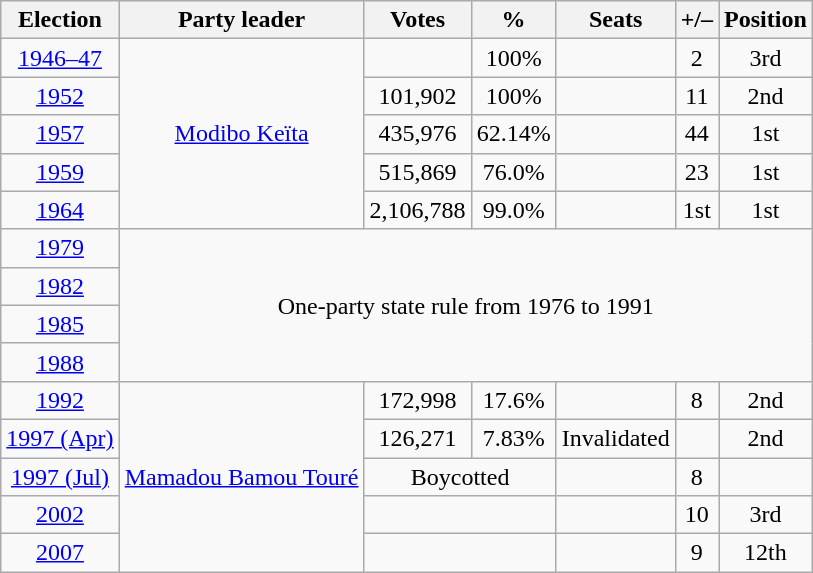<table class="wikitable" style="text-align:center">
<tr>
<th>Election</th>
<th>Party leader</th>
<th><strong>Votes</strong></th>
<th><strong>%</strong></th>
<th><strong>Seats</strong></th>
<th><strong>+/–</strong></th>
<th>Position</th>
</tr>
<tr>
<td><a href='#'>1946–47</a></td>
<td rowspan="5"><a href='#'>Modibo Keïta</a></td>
<td></td>
<td>100%</td>
<td></td>
<td> 2</td>
<td> 3rd</td>
</tr>
<tr>
<td><a href='#'>1952</a></td>
<td>101,902</td>
<td>100%</td>
<td></td>
<td> 11</td>
<td> 2nd</td>
</tr>
<tr>
<td><a href='#'>1957</a></td>
<td>435,976</td>
<td>62.14%</td>
<td></td>
<td> 44</td>
<td> 1st</td>
</tr>
<tr>
<td><a href='#'>1959</a></td>
<td>515,869</td>
<td>76.0%</td>
<td></td>
<td> 23</td>
<td> 1st</td>
</tr>
<tr>
<td><a href='#'>1964</a></td>
<td>2,106,788</td>
<td>99.0%</td>
<td></td>
<td> 1st</td>
<td> 1st</td>
</tr>
<tr>
<td><a href='#'>1979</a></td>
<td colspan="6" rowspan="4">One-party state rule from 1976 to 1991</td>
</tr>
<tr>
<td><a href='#'>1982</a></td>
</tr>
<tr>
<td><a href='#'>1985</a></td>
</tr>
<tr>
<td><a href='#'>1988</a></td>
</tr>
<tr>
<td><a href='#'>1992</a></td>
<td rowspan="5"><a href='#'>Mamadou Bamou Touré</a></td>
<td>172,998</td>
<td>17.6%</td>
<td></td>
<td> 8</td>
<td> 2nd</td>
</tr>
<tr>
<td><a href='#'>1997 (Apr)</a></td>
<td>126,271</td>
<td>7.83%</td>
<td>Invalidated</td>
<td></td>
<td> 2nd</td>
</tr>
<tr>
<td><a href='#'>1997 (Jul)</a></td>
<td colspan="2">Boycotted</td>
<td></td>
<td> 8</td>
<td></td>
</tr>
<tr>
<td><a href='#'>2002</a></td>
<td colspan="2"></td>
<td></td>
<td> 10</td>
<td> 3rd</td>
</tr>
<tr>
<td><a href='#'>2007</a></td>
<td colspan="2"></td>
<td></td>
<td> 9</td>
<td> 12th</td>
</tr>
</table>
